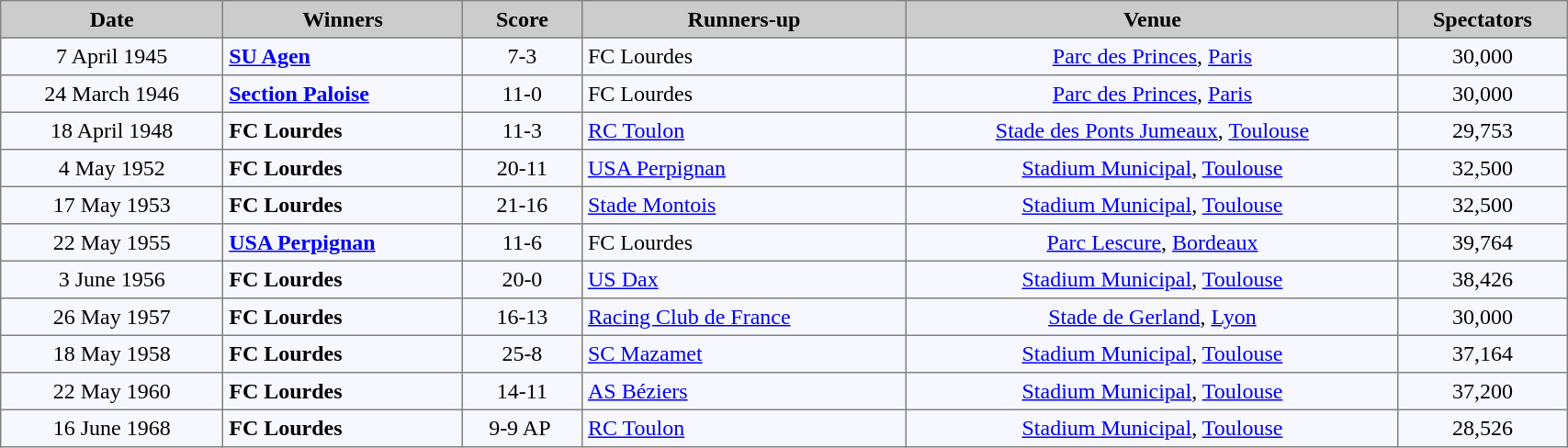<table bgcolor="#f7f8ff" cellpadding="4" width="90%" cellspacing="0" border="1" style="font-size: 100%; border: grey solid 1px; border-collapse: collapse;">
<tr bgcolor="#CCCCCC">
<td align=center><strong>Date</strong></td>
<td align=center><strong>Winners</strong></td>
<td align=center><strong>Score</strong></td>
<td align=center><strong>Runners-up</strong></td>
<td align=center><strong>Venue</strong></td>
<td align=center><strong>Spectators</strong></td>
</tr>
<tr>
<td align=center>7 April 1945</td>
<td><strong><a href='#'>SU Agen</a></strong></td>
<td align=center>7-3</td>
<td>FC Lourdes</td>
<td align=center><a href='#'>Parc des Princes</a>, <a href='#'>Paris</a></td>
<td align=center>30,000</td>
</tr>
<tr>
<td align=center>24 March 1946</td>
<td><strong><a href='#'>Section Paloise</a></strong></td>
<td align=center>11-0</td>
<td>FC Lourdes</td>
<td align=center><a href='#'>Parc des Princes</a>, <a href='#'>Paris</a></td>
<td align=center>30,000</td>
</tr>
<tr>
<td align=center>18 April 1948</td>
<td><strong>FC Lourdes</strong></td>
<td align=center>11-3</td>
<td><a href='#'>RC Toulon</a></td>
<td align=center><a href='#'>Stade des Ponts Jumeaux</a>, <a href='#'>Toulouse</a></td>
<td align=center>29,753</td>
</tr>
<tr>
<td align=center>4 May 1952</td>
<td><strong>FC Lourdes</strong></td>
<td align=center>20-11</td>
<td><a href='#'>USA Perpignan</a></td>
<td align=center><a href='#'>Stadium Municipal</a>, <a href='#'>Toulouse</a></td>
<td align=center>32,500</td>
</tr>
<tr>
<td align=center>17 May 1953</td>
<td><strong>FC Lourdes</strong></td>
<td align=center>21-16</td>
<td><a href='#'>Stade Montois</a></td>
<td align=center><a href='#'>Stadium Municipal</a>, <a href='#'>Toulouse</a></td>
<td align=center>32,500</td>
</tr>
<tr>
<td align=center>22 May 1955</td>
<td><strong><a href='#'>USA Perpignan</a></strong></td>
<td align=center>11-6</td>
<td>FC Lourdes</td>
<td align=center><a href='#'>Parc Lescure</a>, <a href='#'>Bordeaux</a></td>
<td align=center>39,764</td>
</tr>
<tr>
<td align=center>3 June 1956</td>
<td><strong>FC Lourdes</strong></td>
<td align=center>20-0</td>
<td><a href='#'>US Dax</a></td>
<td align=center><a href='#'>Stadium Municipal</a>, <a href='#'>Toulouse</a></td>
<td align=center>38,426</td>
</tr>
<tr>
<td align=center>26 May 1957</td>
<td><strong>FC Lourdes</strong></td>
<td align=center>16-13</td>
<td><a href='#'>Racing Club de France</a></td>
<td align=center><a href='#'>Stade de Gerland</a>, <a href='#'>Lyon</a></td>
<td align=center>30,000</td>
</tr>
<tr>
<td align=center>18 May 1958</td>
<td><strong>FC Lourdes</strong></td>
<td align=center>25-8</td>
<td><a href='#'>SC Mazamet</a></td>
<td align=center><a href='#'>Stadium Municipal</a>, <a href='#'>Toulouse</a></td>
<td align=center>37,164</td>
</tr>
<tr>
<td align=center>22 May 1960</td>
<td><strong>FC Lourdes</strong></td>
<td align=center>14-11</td>
<td><a href='#'>AS Béziers</a></td>
<td align=center><a href='#'>Stadium Municipal</a>, <a href='#'>Toulouse</a></td>
<td align=center>37,200</td>
</tr>
<tr>
<td align=center>16 June 1968</td>
<td><strong>FC Lourdes</strong></td>
<td align=center>9-9 AP </td>
<td><a href='#'>RC Toulon</a></td>
<td align=center><a href='#'>Stadium Municipal</a>, <a href='#'>Toulouse</a></td>
<td align=center>28,526</td>
</tr>
</table>
